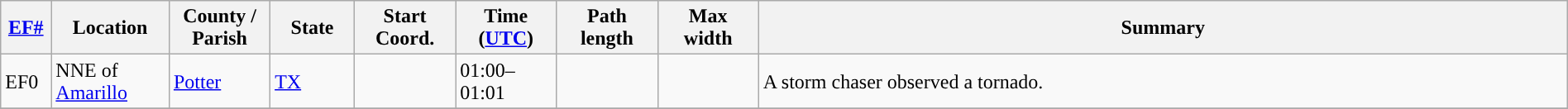<table class="wikitable sortable" style="width:100%;">
<tr>
<th scope="col"  style="width:3%; text-align:center;"><a href='#'>EF#</a></th>
<th scope="col"  style="width:7%; text-align:center;" class="unsortable">Location</th>
<th scope="col"  style="width:6%; text-align:center;" class="unsortable">County / Parish</th>
<th scope="col"  style="width:5%; text-align:center;">State</th>
<th scope="col"  style="width:6%; text-align:center;">Start Coord.</th>
<th scope="col"  style="width:6%; text-align:center;">Time (<a href='#'>UTC</a>)</th>
<th scope="col"  style="width:6%; text-align:center;">Path length</th>
<th scope="col"  style="width:6%; text-align:center;">Max width</th>
<th scope="col" class="unsortable" style="width:48%; text-align:center;">Summary</th>
</tr>
<tr>
<td>EF0</td>
<td>NNE of <a href='#'>Amarillo</a></td>
<td><a href='#'>Potter</a></td>
<td><a href='#'>TX</a></td>
<td></td>
<td>01:00–01:01</td>
<td></td>
<td></td>
<td>A storm chaser observed a tornado.</td>
</tr>
<tr>
</tr>
</table>
